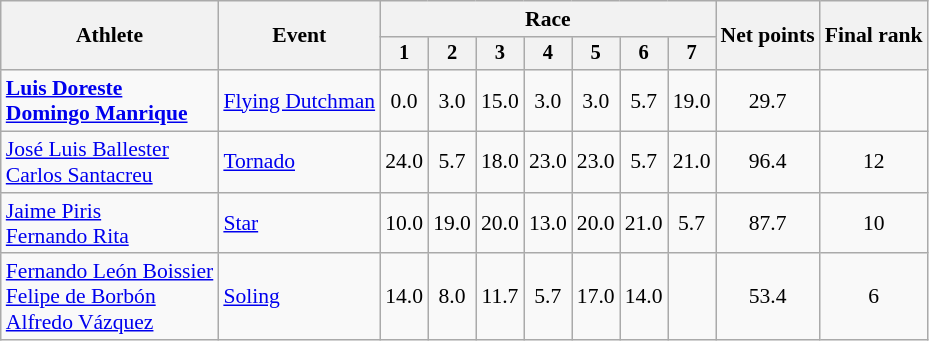<table class="wikitable" style="font-size:90%">
<tr>
<th rowspan="2">Athlete</th>
<th rowspan="2">Event</th>
<th colspan=7>Race</th>
<th rowspan=2>Net points</th>
<th rowspan=2>Final rank</th>
</tr>
<tr style="font-size:95%">
<th>1</th>
<th>2</th>
<th>3</th>
<th>4</th>
<th>5</th>
<th>6</th>
<th>7</th>
</tr>
<tr align=center>
<td align=left><strong><a href='#'>Luis Doreste</a><br><a href='#'>Domingo Manrique</a></strong></td>
<td align=left><a href='#'>Flying Dutchman</a></td>
<td>0.0</td>
<td>3.0</td>
<td>15.0</td>
<td>3.0</td>
<td>3.0</td>
<td>5.7</td>
<td>19.0</td>
<td>29.7</td>
<td></td>
</tr>
<tr align=center>
<td align=left><a href='#'>José Luis Ballester</a><br><a href='#'>Carlos Santacreu</a></td>
<td align=left><a href='#'>Tornado</a></td>
<td>24.0</td>
<td>5.7</td>
<td>18.0</td>
<td>23.0</td>
<td>23.0</td>
<td>5.7</td>
<td>21.0</td>
<td>96.4</td>
<td>12</td>
</tr>
<tr align=center>
<td align=left><a href='#'>Jaime Piris</a><br><a href='#'>Fernando Rita</a></td>
<td align=left><a href='#'>Star</a></td>
<td>10.0</td>
<td>19.0</td>
<td>20.0</td>
<td>13.0</td>
<td>20.0</td>
<td>21.0</td>
<td>5.7</td>
<td>87.7</td>
<td>10</td>
</tr>
<tr align=center>
<td align=left><a href='#'>Fernando León Boissier</a><br><a href='#'>Felipe de Borbón</a><br><a href='#'>Alfredo Vázquez</a></td>
<td align=left><a href='#'>Soling</a></td>
<td>14.0</td>
<td>8.0</td>
<td>11.7</td>
<td>5.7</td>
<td>17.0</td>
<td>14.0</td>
<td></td>
<td>53.4</td>
<td>6</td>
</tr>
</table>
